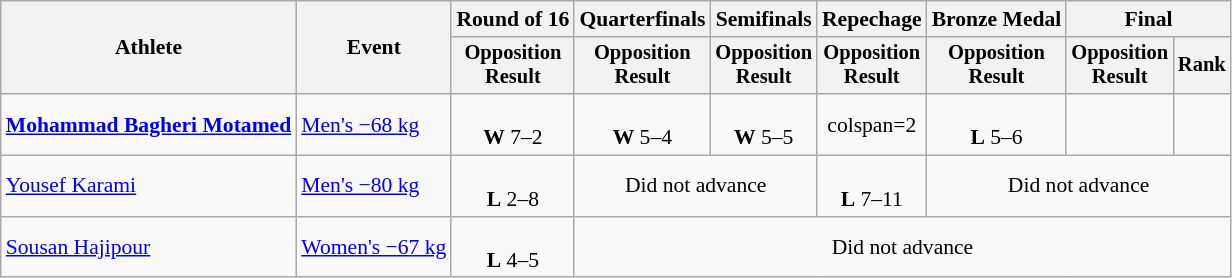<table class="wikitable" style="font-size:90%;">
<tr>
<th rowspan=2>Athlete</th>
<th rowspan=2>Event</th>
<th>Round of 16</th>
<th>Quarterfinals</th>
<th>Semifinals</th>
<th>Repechage</th>
<th>Bronze Medal</th>
<th colspan=2>Final</th>
</tr>
<tr style="font-size:95%">
<th>Opposition<br>Result</th>
<th>Opposition<br>Result</th>
<th>Opposition<br>Result</th>
<th>Opposition<br>Result</th>
<th>Opposition<br>Result</th>
<th>Opposition<br>Result</th>
<th>Rank</th>
</tr>
<tr align=center>
<td align=left><strong><a href='#'>Mohammad Bagheri Motamed</a></strong></td>
<td align=left><a href='#'>Men's −68 kg</a></td>
<td><br><strong>W</strong> 7–2</td>
<td><br><strong>W</strong> 5–4</td>
<td><br><strong>W</strong> 5–5 </td>
<td>colspan=2 </td>
<td><br><strong>L</strong> 5–6</td>
<td></td>
</tr>
<tr align=center>
<td align=left><a href='#'>Yousef Karami</a></td>
<td align=left><a href='#'>Men's −80 kg</a></td>
<td><br><strong>L</strong> 2–8</td>
<td colspan=2>Did not advance</td>
<td><br><strong>L</strong> 7–11</td>
<td colspan=3>Did not advance</td>
</tr>
<tr align=center>
<td align=left><a href='#'>Sousan Hajipour</a></td>
<td align=left><a href='#'>Women's −67 kg</a></td>
<td><br><strong>L</strong> 4–5</td>
<td colspan=6>Did not advance</td>
</tr>
</table>
